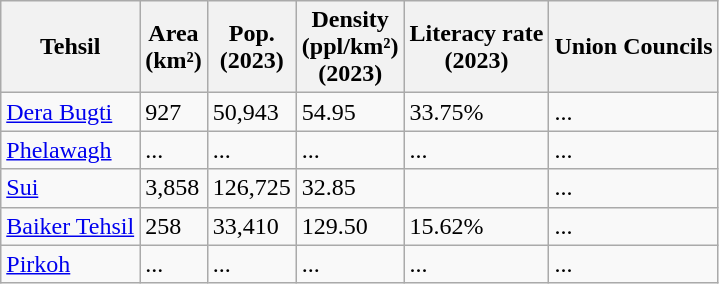<table class="wikitable sortable static-row-numbers static-row-header-hash">
<tr>
<th>Tehsil</th>
<th>Area<br>(km²)</th>
<th>Pop.<br>(2023)</th>
<th>Density<br>(ppl/km²)<br>(2023)</th>
<th>Literacy rate<br>(2023)</th>
<th>Union Councils</th>
</tr>
<tr>
<td><a href='#'>Dera Bugti</a></td>
<td>927</td>
<td>50,943</td>
<td>54.95</td>
<td>33.75%</td>
<td>...</td>
</tr>
<tr>
<td><a href='#'>Phelawagh</a></td>
<td>...</td>
<td>...</td>
<td>...</td>
<td>...</td>
<td>...</td>
</tr>
<tr>
<td><a href='#'>Sui</a></td>
<td>3,858</td>
<td>126,725</td>
<td>32.85</td>
<td></td>
<td>...</td>
</tr>
<tr>
<td><a href='#'>Baiker Tehsil</a></td>
<td>258</td>
<td>33,410</td>
<td>129.50</td>
<td>15.62%</td>
<td>...</td>
</tr>
<tr>
<td><a href='#'>Pirkoh</a></td>
<td>...</td>
<td>...</td>
<td>...</td>
<td>...</td>
<td>...</td>
</tr>
</table>
